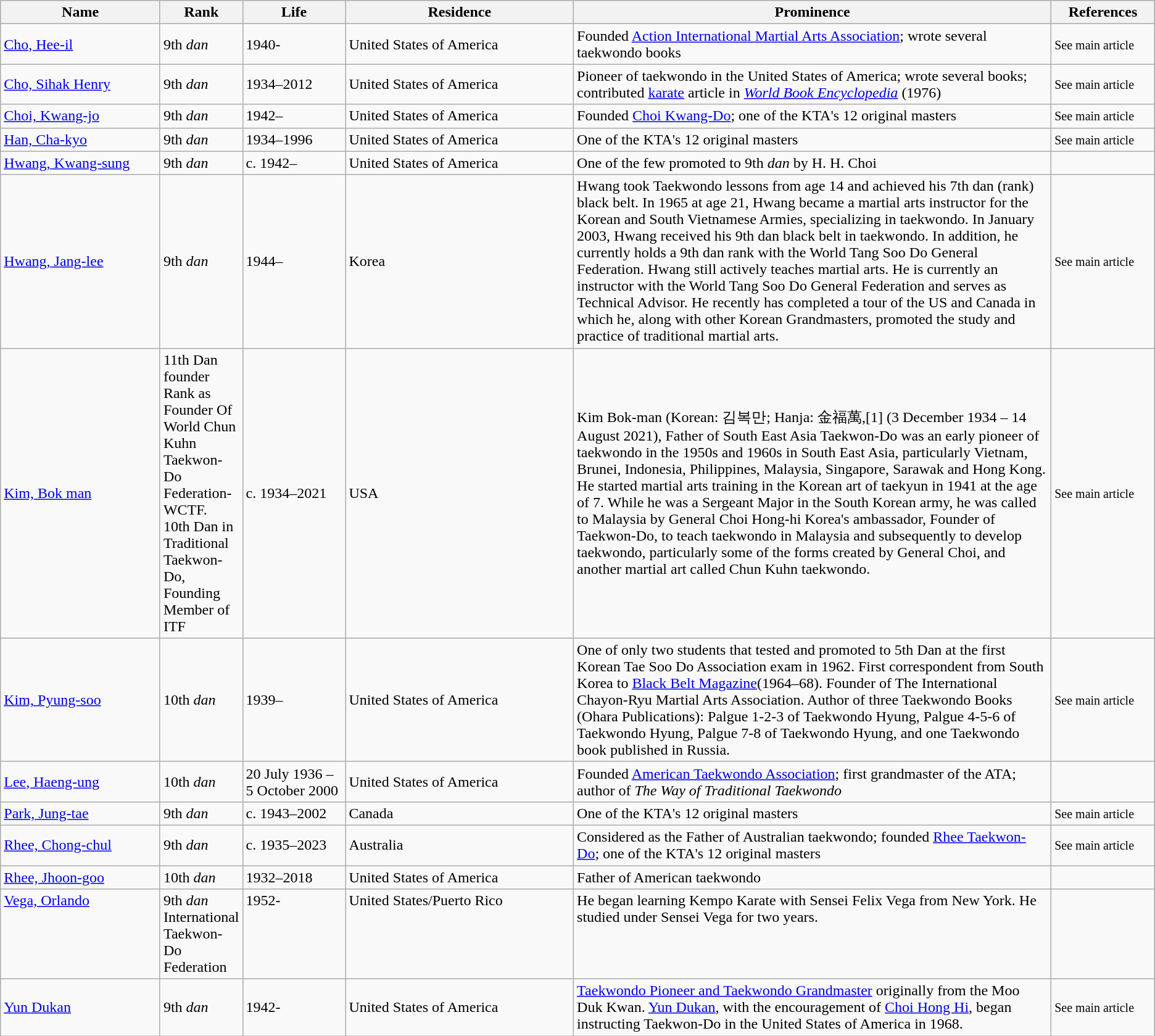<table class="wikitable">
<tr valign="top">
<th style="width:14%;">Name</th>
<th style="width:6%;">Rank</th>
<th style="width:9%;">Life</th>
<th style="width:20%;">Residence</th>
<th style="width:42%;">Prominence</th>
<th style="width:9%;">References</th>
</tr>
<tr>
<td><a href='#'>Cho, Hee-il</a></td>
<td>9th <em>dan</em></td>
<td>1940-</td>
<td>United States of America</td>
<td>Founded <a href='#'>Action International Martial Arts Association</a>; wrote several taekwondo books</td>
<td><small>See main article</small></td>
</tr>
<tr>
<td><a href='#'>Cho, Sihak Henry</a></td>
<td>9th <em>dan</em></td>
<td>1934–2012</td>
<td>United States of America</td>
<td>Pioneer of taekwondo in the United States of America; wrote several books; contributed <a href='#'>karate</a> article in <em><a href='#'>World Book Encyclopedia</a></em> (1976)</td>
<td><small>See main article</small></td>
</tr>
<tr>
<td><a href='#'>Choi, Kwang-jo</a></td>
<td>9th <em>dan</em></td>
<td>1942–</td>
<td>United States of America</td>
<td>Founded <a href='#'>Choi Kwang-Do</a>; one of the KTA's 12 original masters</td>
<td><small>See main article</small></td>
</tr>
<tr>
<td><a href='#'>Han, Cha-kyo</a></td>
<td>9th <em>dan</em></td>
<td>1934–1996</td>
<td>United States of America</td>
<td>One of the KTA's 12 original masters</td>
<td><small>See main article</small></td>
</tr>
<tr>
<td><a href='#'>Hwang, Kwang-sung</a></td>
<td>9th <em>dan</em></td>
<td>c. 1942–</td>
<td>United States of America</td>
<td>One of the few promoted to 9th <em>dan</em> by H. H. Choi</td>
<td></td>
</tr>
<tr>
<td><a href='#'>Hwang, Jang-lee</a></td>
<td>9th <em>dan</em></td>
<td>1944–</td>
<td>Korea</td>
<td>Hwang took Taekwondo lessons from age 14 and achieved his 7th dan (rank) black belt. In 1965 at age 21, Hwang became a martial arts instructor for the Korean and South Vietnamese Armies, specializing in taekwondo. In January 2003, Hwang received his 9th dan black belt in taekwondo. In addition, he currently holds a 9th dan rank with the World Tang Soo Do General Federation. Hwang still actively teaches martial arts. He is currently an instructor with the World Tang Soo Do General Federation and serves as Technical Advisor. He recently has completed a tour of the US and Canada in which he, along with other Korean Grandmasters, promoted the study and practice of traditional martial arts.</td>
<td><small>See main article</small></td>
</tr>
<tr>
<td><a href='#'>Kim, Bok man</a></td>
<td>11th Dan founder Rank as Founder Of World Chun Kuhn Taekwon-Do Federation-WCTF.<br>10th Dan in Traditional Taekwon-Do, Founding Member of ITF</td>
<td>c. 1934–2021</td>
<td>USA</td>
<td>Kim Bok-man (Korean: 김복만; Hanja: 金福萬,[1] (3 December 1934 – 14 August 2021), Father of South East Asia Taekwon-Do was an early pioneer of taekwondo in the 1950s and 1960s in South East Asia, particularly Vietnam, Brunei, Indonesia, Philippines, Malaysia, Singapore, Sarawak and Hong Kong. He started martial arts training in the Korean art of taekyun in 1941 at the age of 7. While he was a Sergeant Major in the South Korean army, he was called to Malaysia by General Choi Hong-hi Korea's ambassador, Founder of Taekwon-Do, to teach taekwondo in Malaysia and subsequently to develop taekwondo, particularly some of the forms created by General Choi, and another martial art called Chun Kuhn taekwondo.</td>
<td><small>See main article</small></td>
</tr>
<tr>
<td><a href='#'>Kim, Pyung-soo</a></td>
<td>10th <em>dan</em></td>
<td>1939–</td>
<td>United States of America</td>
<td>One of only two students that tested and promoted to 5th Dan at the first Korean Tae Soo Do Association exam in 1962. First correspondent from South Korea to <a href='#'>Black Belt Magazine</a>(1964–68). Founder of The International Chayon-Ryu Martial Arts Association. Author of three Taekwondo Books (Ohara Publications): Palgue 1-2-3 of Taekwondo Hyung, Palgue 4-5-6 of Taekwondo Hyung, Palgue 7-8 of Taekwondo Hyung, and one Taekwondo book published in Russia.</td>
<td><small>See main article</small></td>
</tr>
<tr>
<td><a href='#'>Lee, Haeng-ung</a></td>
<td>10th <em>dan</em></td>
<td>20 July 1936 – 5 October 2000</td>
<td>United States of America</td>
<td>Founded <a href='#'>American Taekwondo Association</a>; first grandmaster of the ATA; author of <em>The Way of Traditional Taekwondo</em></td>
<td></td>
</tr>
<tr>
<td><a href='#'>Park, Jung-tae</a></td>
<td>9th <em>dan</em></td>
<td>c. 1943–2002</td>
<td>Canada</td>
<td>One of the KTA's 12 original masters</td>
<td><small>See main article</small></td>
</tr>
<tr>
<td><a href='#'>Rhee, Chong-chul</a></td>
<td>9th <em>dan</em></td>
<td>c. 1935–2023</td>
<td>Australia</td>
<td>Considered as the Father of Australian taekwondo; founded <a href='#'>Rhee Taekwon-Do</a>; one of the KTA's 12 original masters</td>
<td><small>See main article</small></td>
</tr>
<tr>
<td><a href='#'>Rhee, Jhoon-goo</a></td>
<td>10th <em>dan</em></td>
<td>1932–2018</td>
<td>United States of America</td>
<td>Father of American taekwondo</td>
<td></td>
</tr>
<tr valign="top">
<td><a href='#'>Vega, Orlando</a></td>
<td>9th <em>dan</em> International Taekwon-Do Federation</td>
<td>1952-</td>
<td>United States/Puerto Rico</td>
<td>He began learning Kempo Karate with Sensei Felix Vega from New York. He studied under Sensei Vega for two years.</td>
</tr>
<tr>
<td><a href='#'>Yun Dukan</a></td>
<td>9th <em>dan</em></td>
<td>1942-</td>
<td>United States of America</td>
<td><a href='#'>Taekwondo Pioneer and Taekwondo Grandmaster</a> originally from the Moo Duk Kwan. <a href='#'>Yun Dukan</a>, with the encouragement of <a href='#'>Choi Hong Hi</a>, began instructing Taekwon-Do in the United States of America in 1968.</td>
<td><small>See main article</small></td>
</tr>
</table>
